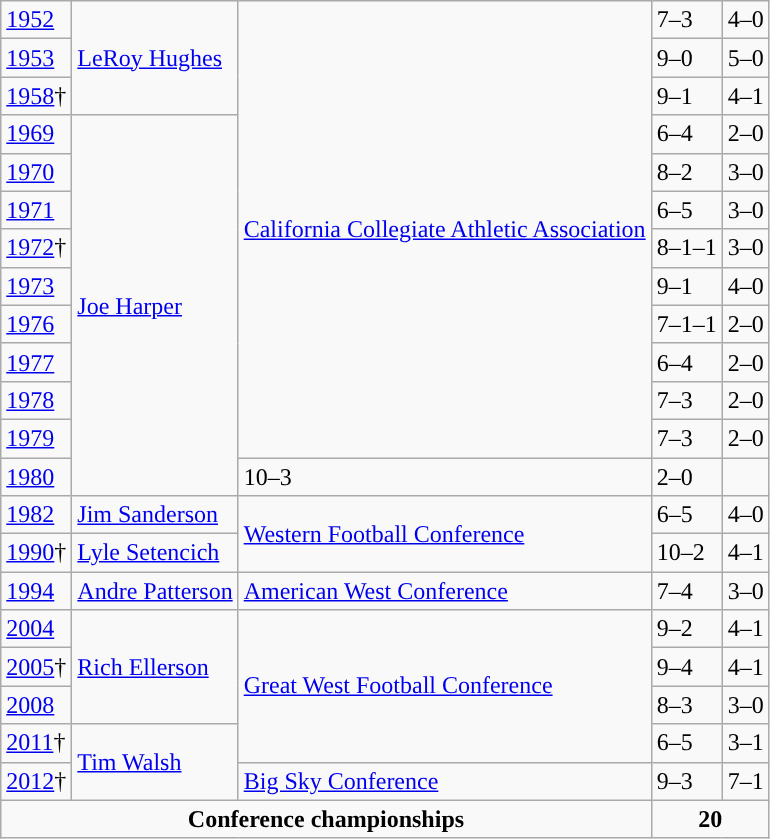<table class="wikitable">
<tr>
<td><a href='#'>1952</a></td>
<td rowspan="3"><a href='#'>LeRoy Hughes</a></td>
<td rowspan="12"><a href='#'>California Collegiate Athletic Association</a></td>
<td>7–3</td>
<td>4–0</td>
</tr>
<tr>
<td><a href='#'>1953</a></td>
<td>9–0</td>
<td>5–0</td>
</tr>
<tr>
<td><a href='#'>1958</a>†</td>
<td>9–1</td>
<td>4–1</td>
</tr>
<tr>
<td><a href='#'>1969</a></td>
<td rowspan="10"><a href='#'>Joe Harper</a></td>
<td>6–4</td>
<td>2–0</td>
</tr>
<tr>
<td><a href='#'>1970</a></td>
<td>8–2</td>
<td>3–0</td>
</tr>
<tr>
<td><a href='#'>1971</a></td>
<td>6–5</td>
<td>3–0</td>
</tr>
<tr>
<td><a href='#'>1972</a>†</td>
<td>8–1–1</td>
<td>3–0</td>
</tr>
<tr>
<td><a href='#'>1973</a></td>
<td>9–1</td>
<td>4–0</td>
</tr>
<tr>
<td><a href='#'>1976</a></td>
<td>7–1–1</td>
<td>2–0</td>
</tr>
<tr>
<td><a href='#'>1977</a></td>
<td>6–4</td>
<td>2–0</td>
</tr>
<tr>
<td><a href='#'>1978</a></td>
<td>7–3</td>
<td>2–0</td>
</tr>
<tr>
<td><a href='#'>1979</a></td>
<td>7–3</td>
<td>2–0</td>
</tr>
<tr>
<td><a href='#'>1980</a></td>
<td>10–3</td>
<td>2–0</td>
</tr>
<tr>
<td><a href='#'>1982</a></td>
<td><a href='#'>Jim Sanderson</a></td>
<td rowspan="2"><a href='#'>Western Football Conference</a></td>
<td>6–5</td>
<td>4–0</td>
</tr>
<tr>
<td><a href='#'>1990</a>†</td>
<td><a href='#'>Lyle Setencich</a></td>
<td>10–2</td>
<td>4–1</td>
</tr>
<tr>
<td><a href='#'>1994</a></td>
<td><a href='#'>Andre Patterson</a></td>
<td><a href='#'>American West Conference</a></td>
<td>7–4</td>
<td>3–0</td>
</tr>
<tr>
<td><a href='#'>2004</a></td>
<td rowspan="3"><a href='#'>Rich Ellerson</a></td>
<td rowspan="4"><a href='#'>Great West Football Conference</a></td>
<td>9–2</td>
<td>4–1</td>
</tr>
<tr>
<td><a href='#'>2005</a>†</td>
<td>9–4</td>
<td>4–1</td>
</tr>
<tr>
<td><a href='#'>2008</a></td>
<td>8–3</td>
<td>3–0</td>
</tr>
<tr>
<td><a href='#'>2011</a>†</td>
<td rowspan="2"><a href='#'>Tim Walsh</a></td>
<td>6–5</td>
<td>3–1</td>
</tr>
<tr>
<td><a href='#'>2012</a>†</td>
<td><a href='#'>Big Sky Conference</a></td>
<td>9–3</td>
<td>7–1</td>
</tr>
<tr align="center">
<td colspan=3><strong>Conference championships</strong></td>
<td colspan=3><strong>20</strong></td>
</tr>
</table>
